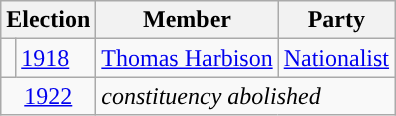<table class="wikitable">
<tr>
<th colspan="2">Election</th>
<th>Member</th>
<th>Party</th>
</tr>
<tr>
<td style="color:inherit;background-color: "></td>
<td><a href='#'>1918</a></td>
<td><a href='#'>Thomas Harbison</a></td>
<td><a href='#'>Nationalist</a></td>
</tr>
<tr>
<td colspan="2" align="center"><a href='#'>1922</a></td>
<td colspan="2"><em>constituency abolished</em></td>
</tr>
</table>
